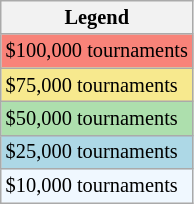<table class="wikitable" style="font-size:85%;">
<tr>
<th>Legend</th>
</tr>
<tr style="background:#f88379;">
<td>$100,000 tournaments</td>
</tr>
<tr style="background:#f7e98e;">
<td>$75,000 tournaments</td>
</tr>
<tr style="background:#addfad;">
<td>$50,000 tournaments</td>
</tr>
<tr style="background:lightblue;">
<td>$25,000 tournaments</td>
</tr>
<tr style="background:#f0f8ff;">
<td>$10,000 tournaments</td>
</tr>
</table>
